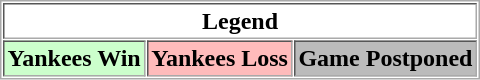<table align="center" border="1" cellpadding="2" cellspacing="1" style="border:1px solid #aaa">
<tr>
<th colspan="3">Legend</th>
</tr>
<tr>
<th bgcolor="ccffcc">Yankees Win</th>
<th bgcolor="ffbbbb">Yankees Loss</th>
<th bgcolor="bbbbbb">Game Postponed</th>
</tr>
</table>
